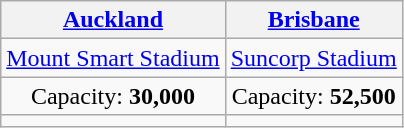<table class="wikitable" style="text-align:center">
<tr>
<th><a href='#'>Auckland</a></th>
<th><a href='#'>Brisbane</a></th>
</tr>
<tr>
<td><a href='#'>Mount Smart Stadium</a></td>
<td><a href='#'>Suncorp Stadium</a></td>
</tr>
<tr>
<td>Capacity: <strong>30,000</strong></td>
<td>Capacity: <strong>52,500</strong></td>
</tr>
<tr>
<td></td>
<td></td>
</tr>
</table>
